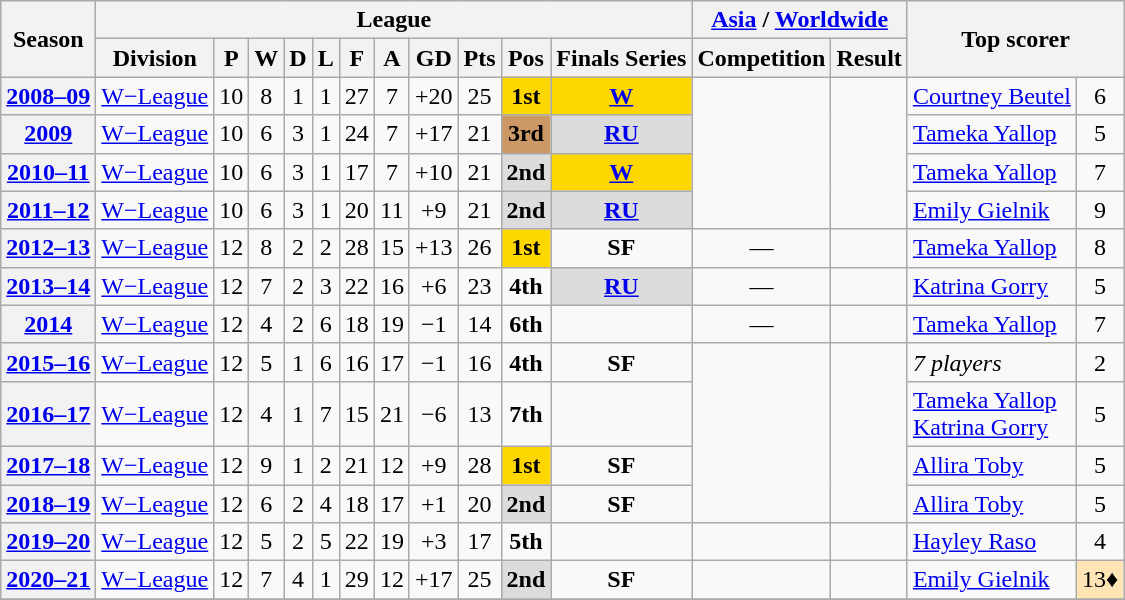<table class="wikitable sortable" style="text-align: center">
<tr>
<th rowspan="2" scope="col">Season</th>
<th colspan="11">League</th>
<th colspan="2"><a href='#'>Asia</a> / <a href='#'>Worldwide</a></th>
<th colspan="2" rowspan="2" scope="col">Top scorer</th>
</tr>
<tr>
<th scope="col">Division</th>
<th scope="col">P</th>
<th scope="col">W</th>
<th scope="col">D</th>
<th scope="col">L</th>
<th scope="col">F</th>
<th scope="col">A</th>
<th scope="col">GD</th>
<th scope="col">Pts</th>
<th scope="col">Pos</th>
<th>Finals Series</th>
<th scope="col">Competition</th>
<th scope="col">Result</th>
</tr>
<tr>
<th scope="row"><a href='#'>2008–09</a></th>
<td><a href='#'>W−League</a></td>
<td>10</td>
<td>8</td>
<td>1</td>
<td>1</td>
<td>27</td>
<td>7</td>
<td>+20</td>
<td>25</td>
<td bgcolor="gold"><strong>1st</strong></td>
<td bgcolor="gold"><strong><a href='#'>W</a></strong></td>
<td rowspan="4" align="left"></td>
<td rowspan="4"></td>
<td align="left"><a href='#'>Courtney Beutel</a></td>
<td>6</td>
</tr>
<tr>
<th scope="row"><a href='#'>2009</a></th>
<td><a href='#'>W−League</a></td>
<td>10</td>
<td>6</td>
<td>3</td>
<td>1</td>
<td>24</td>
<td>7</td>
<td>+17</td>
<td>21</td>
<td bgcolor="#CC9966"><strong>3rd</strong></td>
<td bgcolor="#DCDCDC"><strong><a href='#'>RU</a></strong></td>
<td align="left"><a href='#'>Tameka Yallop</a></td>
<td>5</td>
</tr>
<tr>
<th scope="row"><a href='#'>2010–11</a></th>
<td><a href='#'>W−League</a></td>
<td>10</td>
<td>6</td>
<td>3</td>
<td>1</td>
<td>17</td>
<td>7</td>
<td>+10</td>
<td>21</td>
<td bgcolor="#DCDCDC"><strong>2nd</strong></td>
<td bgcolor="gold"><a href='#'><strong>W</strong></a></td>
<td align="left"><a href='#'>Tameka Yallop</a></td>
<td>7</td>
</tr>
<tr>
<th scope="row"><a href='#'>2011–12</a></th>
<td><a href='#'>W−League</a></td>
<td>10</td>
<td>6</td>
<td>3</td>
<td>1</td>
<td>20</td>
<td>11</td>
<td>+9</td>
<td>21</td>
<td bgcolor="#DCDCDC"><strong>2nd</strong></td>
<td bgcolor="#DCDCDC"><strong><a href='#'>RU</a></strong></td>
<td align="left"><a href='#'>Emily Gielnik</a></td>
<td>9</td>
</tr>
<tr>
<th scope="row"><a href='#'>2012–13</a></th>
<td><a href='#'>W−League</a></td>
<td>12</td>
<td>8</td>
<td>2</td>
<td>2</td>
<td>28</td>
<td>15</td>
<td>+13</td>
<td>26</td>
<td bgcolor="gold"><strong>1st</strong></td>
<td><strong>SF</strong></td>
<td>—</td>
<td></td>
<td align="left"><a href='#'>Tameka Yallop</a></td>
<td>8</td>
</tr>
<tr>
<th scope="row"><a href='#'>2013–14</a></th>
<td><a href='#'>W−League</a></td>
<td>12</td>
<td>7</td>
<td>2</td>
<td>3</td>
<td>22</td>
<td>16</td>
<td>+6</td>
<td>23</td>
<td><strong>4th</strong></td>
<td bgcolor="#DCDCDC"><strong><a href='#'>RU</a></strong></td>
<td>—</td>
<td></td>
<td align="left"><a href='#'>Katrina Gorry</a></td>
<td>5</td>
</tr>
<tr>
<th scope="row"><a href='#'>2014</a></th>
<td><a href='#'>W−League</a></td>
<td>12</td>
<td>4</td>
<td>2</td>
<td>6</td>
<td>18</td>
<td>19</td>
<td>−1</td>
<td>14</td>
<td><strong>6th</strong></td>
<td></td>
<td>—</td>
<td></td>
<td align="left"><a href='#'>Tameka Yallop</a></td>
<td>7</td>
</tr>
<tr>
<th scope="row"><a href='#'>2015–16</a></th>
<td><a href='#'>W−League</a></td>
<td>12</td>
<td>5</td>
<td>1</td>
<td>6</td>
<td>16</td>
<td>17</td>
<td>−1</td>
<td>16</td>
<td><strong>4th</strong></td>
<td><strong>SF</strong></td>
<td rowspan="4"></td>
<td rowspan="4"></td>
<td align="left"><em>7 players</em></td>
<td>2</td>
</tr>
<tr>
<th scope="row"><a href='#'>2016–17</a></th>
<td><a href='#'>W−League</a></td>
<td>12</td>
<td>4</td>
<td>1</td>
<td>7</td>
<td>15</td>
<td>21</td>
<td>−6</td>
<td>13</td>
<td><strong>7th</strong></td>
<td></td>
<td align="left"><a href='#'>Tameka Yallop</a><br><a href='#'>Katrina Gorry</a></td>
<td>5</td>
</tr>
<tr>
<th scope="row"><a href='#'>2017–18</a></th>
<td><a href='#'>W−League</a></td>
<td>12</td>
<td>9</td>
<td>1</td>
<td>2</td>
<td>21</td>
<td>12</td>
<td>+9</td>
<td>28</td>
<td bgcolor="gold"><strong>1st</strong></td>
<td><strong>SF</strong></td>
<td align="left"><a href='#'>Allira Toby</a></td>
<td>5</td>
</tr>
<tr>
<th scope="row"><a href='#'>2018–19</a></th>
<td><a href='#'>W−League</a></td>
<td>12</td>
<td>6</td>
<td>2</td>
<td>4</td>
<td>18</td>
<td>17</td>
<td>+1</td>
<td>20</td>
<td bgcolor="#DCDCDC"><strong>2nd</strong></td>
<td><strong>SF</strong></td>
<td align="left"><a href='#'>Allira Toby</a></td>
<td>5</td>
</tr>
<tr>
<th scope="row"><a href='#'>2019–20</a></th>
<td><a href='#'>W−League</a></td>
<td>12</td>
<td>5</td>
<td>2</td>
<td>5</td>
<td>22</td>
<td>19</td>
<td>+3</td>
<td>17</td>
<td><strong>5th</strong></td>
<td></td>
<td></td>
<td></td>
<td align="left"><a href='#'>Hayley Raso</a></td>
<td>4</td>
</tr>
<tr>
<th scope="row"><a href='#'>2020–21</a></th>
<td><a href='#'>W−League</a></td>
<td>12</td>
<td>7</td>
<td>4</td>
<td>1</td>
<td>29</td>
<td>12</td>
<td>+17</td>
<td>25</td>
<td bgcolor="#DCDCDC"><strong>2nd</strong></td>
<td><strong>SF</strong></td>
<td></td>
<td></td>
<td align="left"><a href='#'>Emily Gielnik</a></td>
<td bgcolor="#FFE4B5">13♦</td>
</tr>
<tr>
</tr>
</table>
